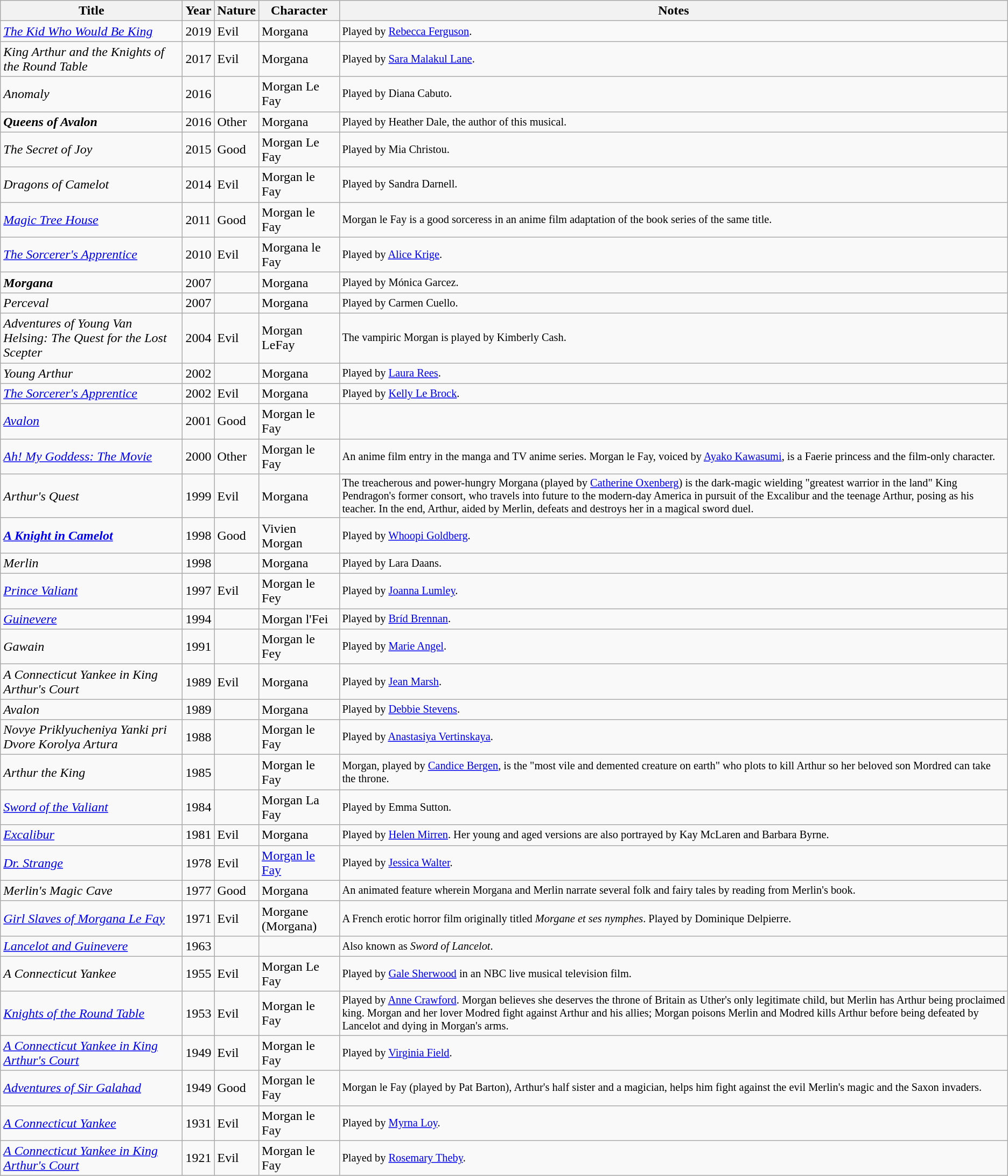<table class="wikitable sortable">
<tr>
<th>Title</th>
<th>Year</th>
<th>Nature</th>
<th>Character</th>
<th>Notes</th>
</tr>
<tr>
<td><em><a href='#'>The Kid Who Would Be King</a></em></td>
<td>2019</td>
<td>Evil</td>
<td>Morgana</td>
<td style="font-size: 85%;">Played by <a href='#'>Rebecca Ferguson</a>.</td>
</tr>
<tr>
<td><em>King Arthur and the Knights of the Round Table</em></td>
<td>2017</td>
<td>Evil</td>
<td>Morgana</td>
<td style="font-size: 85%;">Played by <a href='#'>Sara Malakul Lane</a>.</td>
</tr>
<tr>
<td><em>Anomaly</em></td>
<td>2016</td>
<td></td>
<td>Morgan Le Fay</td>
<td style="font-size: 85%;">Played by Diana Cabuto.</td>
</tr>
<tr>
<td><strong><em>Queens of Avalon</em></strong></td>
<td>2016</td>
<td>Other</td>
<td>Morgana</td>
<td style="font-size: 85%;">Played by Heather Dale, the author of this musical.</td>
</tr>
<tr>
<td><em>The Secret of Joy</em></td>
<td>2015</td>
<td>Good</td>
<td>Morgan Le Fay</td>
<td style="font-size: 85%;">Played by Mia Christou.</td>
</tr>
<tr>
<td><em>Dragons of Camelot</em></td>
<td>2014</td>
<td>Evil</td>
<td>Morgan le Fay</td>
<td style="font-size: 85%;">Played by Sandra Darnell.</td>
</tr>
<tr>
<td><em><a href='#'>Magic Tree House</a></em></td>
<td>2011</td>
<td>Good</td>
<td>Morgan le Fay</td>
<td style="font-size: 85%;">Morgan le Fay is a good sorceress in an anime film adaptation of the book series of the same title.</td>
</tr>
<tr>
<td><em><a href='#'>The Sorcerer's Apprentice</a></em></td>
<td>2010</td>
<td>Evil</td>
<td>Morgana le Fay</td>
<td style="font-size: 85%;">Played by <a href='#'>Alice Krige</a>.</td>
</tr>
<tr>
<td><strong><em>Morgana</em></strong></td>
<td>2007</td>
<td></td>
<td>Morgana</td>
<td style="font-size: 85%;">Played by Mónica Garcez.</td>
</tr>
<tr>
<td><em>Perceval</em></td>
<td>2007</td>
<td></td>
<td>Morgana</td>
<td style="font-size: 85%;">Played by Carmen Cuello.</td>
</tr>
<tr>
<td><em>Adventures of Young Van Helsing: The Quest for the Lost Scepter</em></td>
<td>2004</td>
<td>Evil</td>
<td>Morgan LeFay</td>
<td style="font-size: 85%;">The vampiric Morgan is played by Kimberly Cash.</td>
</tr>
<tr>
<td><em>Young Arthur</em></td>
<td>2002</td>
<td></td>
<td>Morgana</td>
<td style="font-size: 85%;">Played by <a href='#'>Laura Rees</a>.</td>
</tr>
<tr>
<td><em><a href='#'>The Sorcerer's Apprentice</a></em></td>
<td>2002</td>
<td>Evil</td>
<td>Morgana</td>
<td style="font-size: 85%;">Played by <a href='#'>Kelly Le Brock</a>.</td>
</tr>
<tr>
<td><em><a href='#'>Avalon</a></em></td>
<td>2001</td>
<td>Good</td>
<td>Morgan le Fay</td>
<td style="font-size: 85%;"></td>
</tr>
<tr>
<td><em><a href='#'>Ah! My Goddess: The Movie</a></em></td>
<td>2000</td>
<td>Other</td>
<td>Morgan le Fay</td>
<td style="font-size: 85%;">An anime film entry in the manga and TV anime series. Morgan le Fay, voiced by <a href='#'>Ayako Kawasumi</a>, is a Faerie princess and the film-only character.</td>
</tr>
<tr>
<td><em>Arthur's Quest</em></td>
<td>1999</td>
<td>Evil</td>
<td>Morgana</td>
<td style="font-size: 85%;">The treacherous and power-hungry Morgana (played by <a href='#'>Catherine Oxenberg</a>) is the dark-magic wielding "greatest warrior in the land" King Pendragon's former consort, who travels into future to the modern-day America in pursuit of the Excalibur and the teenage Arthur, posing as his teacher. In the end, Arthur, aided by Merlin, defeats and destroys her in a magical sword duel.</td>
</tr>
<tr>
<td><strong><em><a href='#'>A Knight in Camelot</a></em></strong></td>
<td>1998</td>
<td>Good</td>
<td>Vivien Morgan</td>
<td style="font-size: 85%;">Played by <a href='#'>Whoopi Goldberg</a>.</td>
</tr>
<tr>
<td><em>Merlin</em></td>
<td>1998</td>
<td></td>
<td>Morgana</td>
<td style="font-size: 85%;">Played by Lara Daans.</td>
</tr>
<tr>
<td><em><a href='#'>Prince Valiant</a></em></td>
<td>1997</td>
<td>Evil</td>
<td>Morgan le Fey</td>
<td style="font-size: 85%;">Played by <a href='#'>Joanna Lumley</a>.</td>
</tr>
<tr>
<td><em><a href='#'>Guinevere</a></em></td>
<td>1994</td>
<td></td>
<td>Morgan l'Fei</td>
<td style="font-size: 85%;">Played by <a href='#'>Bríd Brennan</a>.</td>
</tr>
<tr>
<td><em>Gawain</em></td>
<td>1991</td>
<td></td>
<td>Morgan le Fey</td>
<td style="font-size: 85%;">Played by <a href='#'>Marie Angel</a>.</td>
</tr>
<tr>
<td><em>A Connecticut Yankee in King Arthur's Court</em></td>
<td>1989</td>
<td>Evil</td>
<td>Morgana</td>
<td style="font-size: 85%;">Played by <a href='#'>Jean Marsh</a>.</td>
</tr>
<tr>
<td><em>Avalon</em></td>
<td>1989</td>
<td></td>
<td>Morgana</td>
<td style="font-size: 85%;">Played by <a href='#'>Debbie Stevens</a>.</td>
</tr>
<tr>
<td><em>Novye Priklyucheniya Yanki pri Dvore Korolya Artura</em></td>
<td>1988</td>
<td></td>
<td>Morgan le Fay</td>
<td style="font-size: 85%;">Played by <a href='#'>Anastasiya Vertinskaya</a>.</td>
</tr>
<tr>
<td><em>Arthur the King</em></td>
<td>1985</td>
<td></td>
<td>Morgan le Fay</td>
<td style="font-size: 85%;">Morgan, played by <a href='#'>Candice Bergen</a>, is the "most vile and demented creature on earth" who plots to kill Arthur so her beloved son Mordred can take the throne.</td>
</tr>
<tr>
<td><em><a href='#'>Sword of the Valiant</a></em></td>
<td>1984</td>
<td></td>
<td>Morgan La Fay</td>
<td style="font-size: 85%;">Played by Emma Sutton.</td>
</tr>
<tr>
<td><em><a href='#'>Excalibur</a></em></td>
<td>1981</td>
<td>Evil</td>
<td>Morgana</td>
<td style="font-size: 85%;">Played by <a href='#'>Helen Mirren</a>. Her young and aged versions are also portrayed by Kay McLaren and Barbara Byrne.</td>
</tr>
<tr>
<td><em><a href='#'>Dr. Strange</a></em></td>
<td>1978</td>
<td>Evil</td>
<td><a href='#'>Morgan le Fay</a></td>
<td style="font-size: 85%;">Played by <a href='#'>Jessica Walter</a>.</td>
</tr>
<tr>
<td><em>Merlin's Magic Cave</em></td>
<td>1977</td>
<td>Good</td>
<td>Morgana</td>
<td style="font-size: 85%;">An animated feature wherein Morgana and Merlin narrate several folk and fairy tales by reading from Merlin's book.</td>
</tr>
<tr>
<td><em><a href='#'>Girl Slaves of Morgana Le Fay</a></em></td>
<td>1971</td>
<td>Evil</td>
<td>Morgane (Morgana)</td>
<td style="font-size: 85%;">A French erotic horror film originally titled <em>Morgane et ses nymphes</em>. Played by Dominique Delpierre.</td>
</tr>
<tr>
<td><em><a href='#'>Lancelot and Guinevere</a></em></td>
<td>1963</td>
<td></td>
<td></td>
<td style="font-size: 85%;">Also known as <em>Sword of Lancelot</em>.</td>
</tr>
<tr>
<td><em>A Connecticut Yankee</em></td>
<td>1955</td>
<td>Evil</td>
<td>Morgan Le Fay</td>
<td style="font-size: 85%;">Played by <a href='#'>Gale Sherwood</a> in an NBC live musical television film.</td>
</tr>
<tr>
<td><em><a href='#'>Knights of the Round Table</a></em></td>
<td>1953</td>
<td>Evil</td>
<td>Morgan le Fay</td>
<td style="font-size: 85%;">Played by <a href='#'>Anne Crawford</a>. Morgan believes she deserves the throne of Britain as Uther's only legitimate child, but Merlin has Arthur being proclaimed king. Morgan and her lover Modred fight against Arthur and his allies; Morgan poisons Merlin and Modred kills Arthur before being defeated by Lancelot and dying in Morgan's arms.</td>
</tr>
<tr>
<td><em><a href='#'>A Connecticut Yankee in King Arthur's Court</a></em></td>
<td>1949</td>
<td>Evil</td>
<td>Morgan le Fay</td>
<td style="font-size: 85%;">Played by <a href='#'>Virginia Field</a>.</td>
</tr>
<tr>
<td><em><a href='#'>Adventures of Sir Galahad</a></em></td>
<td>1949</td>
<td>Good</td>
<td>Morgan le Fay</td>
<td style="font-size: 85%;">Morgan le Fay (played by Pat Barton), Arthur's half sister and a magician, helps him fight against the evil Merlin's magic and the Saxon invaders.</td>
</tr>
<tr>
<td><em><a href='#'>A Connecticut Yankee</a></em></td>
<td>1931</td>
<td>Evil</td>
<td>Morgan le Fay</td>
<td style="font-size: 85%;">Played by <a href='#'>Myrna Loy</a>.</td>
</tr>
<tr>
<td><em><a href='#'>A Connecticut Yankee in King Arthur's Court</a></em></td>
<td>1921</td>
<td>Evil</td>
<td>Morgan le Fay</td>
<td style="font-size: 85%;">Played by <a href='#'>Rosemary Theby</a>.</td>
</tr>
</table>
